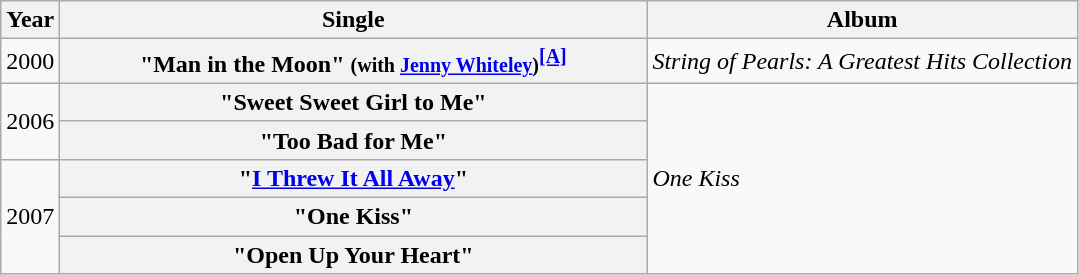<table class="wikitable plainrowheaders">
<tr>
<th>Year</th>
<th style="width:24em;">Single</th>
<th>Album</th>
</tr>
<tr>
<td>2000</td>
<th scope="row">"Man in the Moon" <small>(with <a href='#'>Jenny Whiteley</a>)</small><sup><span></span><a href='#'><strong>[A]</strong></a></sup></th>
<td><em>String of Pearls: A Greatest Hits Collection</em></td>
</tr>
<tr>
<td rowspan="2">2006</td>
<th scope="row">"Sweet Sweet Girl to Me"</th>
<td rowspan="5"><em>One Kiss</em></td>
</tr>
<tr>
<th scope="row">"Too Bad for Me"</th>
</tr>
<tr>
<td rowspan="3">2007</td>
<th scope="row">"<a href='#'>I Threw It All Away</a>"</th>
</tr>
<tr>
<th scope="row">"One Kiss"</th>
</tr>
<tr>
<th scope="row">"Open Up Your Heart"</th>
</tr>
</table>
